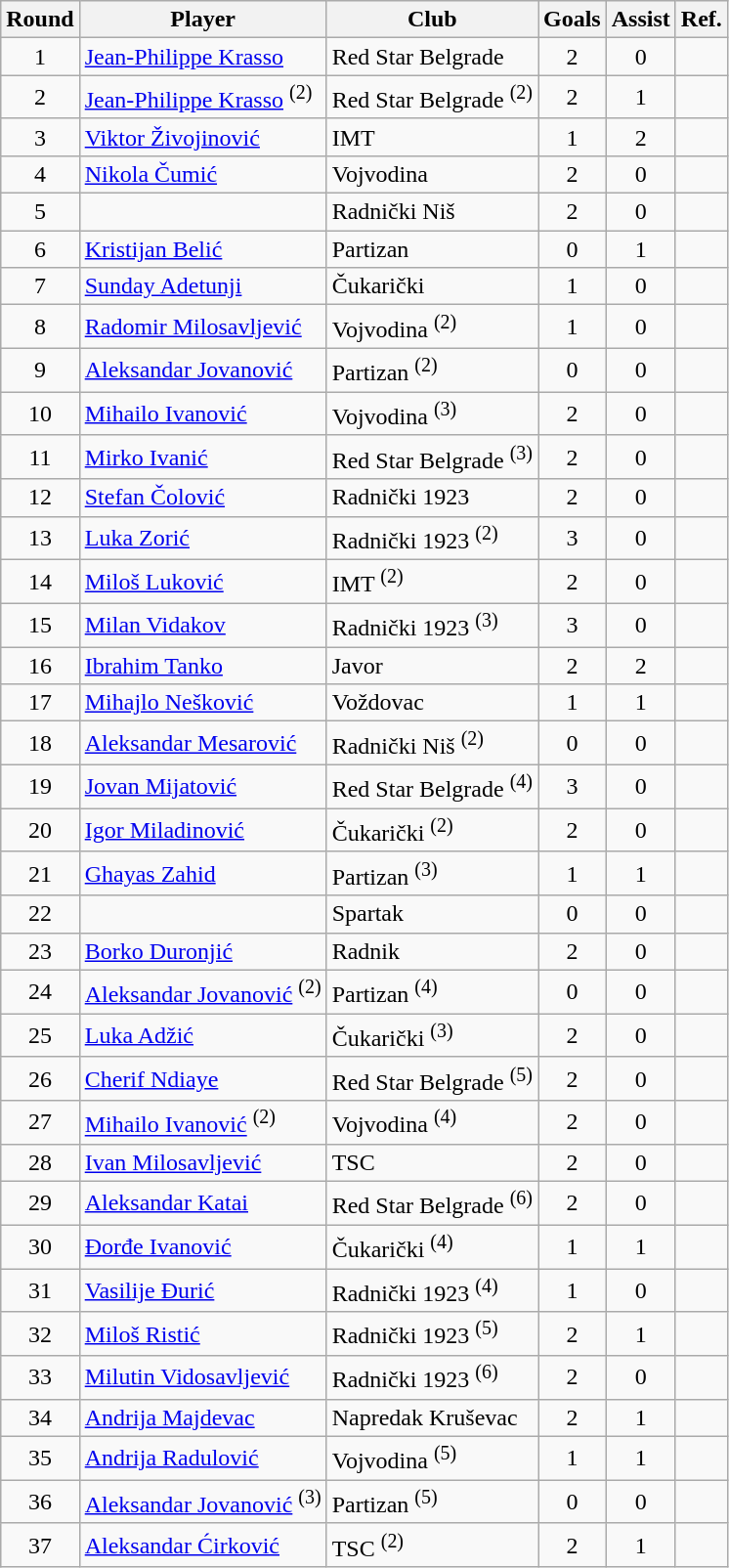<table class="wikitable">
<tr>
<th>Round</th>
<th>Player</th>
<th>Club</th>
<th>Goals</th>
<th>Assist</th>
<th small>Ref.</th>
</tr>
<tr>
<td style="text-align:center">1</td>
<td> <a href='#'>Jean-Philippe Krasso</a></td>
<td>Red Star Belgrade</td>
<td style="text-align:center">2</td>
<td style="text-align:center">0</td>
<td style="text-align:center"></td>
</tr>
<tr>
<td style="text-align:center">2</td>
<td> <a href='#'>Jean-Philippe Krasso</a> <sup>(2)</sup></td>
<td>Red Star Belgrade <sup>(2)</sup></td>
<td style="text-align:center">2</td>
<td style="text-align:center">1</td>
<td style="text-align:center"></td>
</tr>
<tr>
<td style="text-align:center">3</td>
<td> <a href='#'>Viktor Živojinović</a></td>
<td>IMT</td>
<td style="text-align:center">1</td>
<td style="text-align:center">2</td>
<td style="text-align:center"></td>
</tr>
<tr>
<td style="text-align:center">4</td>
<td> <a href='#'>Nikola Čumić</a></td>
<td>Vojvodina</td>
<td style="text-align:center">2</td>
<td style="text-align:center">0</td>
<td style="text-align:center"></td>
</tr>
<tr>
<td style="text-align:center">5</td>
<td> </td>
<td>Radnički Niš</td>
<td style="text-align:center">2</td>
<td style="text-align:center">0</td>
<td style="text-align:center"></td>
</tr>
<tr>
<td style="text-align:center">6</td>
<td> <a href='#'>Kristijan Belić</a></td>
<td>Partizan</td>
<td style="text-align:center">0</td>
<td style="text-align:center">1</td>
<td style="text-align:center"></td>
</tr>
<tr>
<td style="text-align:center">7</td>
<td> <a href='#'>Sunday Adetunji</a></td>
<td>Čukarički</td>
<td style="text-align:center">1</td>
<td style="text-align:center">0</td>
<td style="text-align:center"></td>
</tr>
<tr>
<td style="text-align:center">8</td>
<td> <a href='#'>Radomir Milosavljević</a></td>
<td>Vojvodina <sup>(2)</sup></td>
<td style="text-align:center">1</td>
<td style="text-align:center">0</td>
<td style="text-align:center"></td>
</tr>
<tr>
<td style="text-align:center">9</td>
<td> <a href='#'>Aleksandar Jovanović</a></td>
<td>Partizan <sup>(2)</sup></td>
<td style="text-align:center">0</td>
<td style="text-align:center">0</td>
<td style="text-align:center"></td>
</tr>
<tr>
<td style="text-align:center">10</td>
<td> <a href='#'>Mihailo Ivanović</a></td>
<td>Vojvodina <sup>(3)</sup></td>
<td style="text-align:center">2</td>
<td style="text-align:center">0</td>
<td style="text-align:center"></td>
</tr>
<tr>
<td style="text-align:center">11</td>
<td> <a href='#'>Mirko Ivanić</a></td>
<td>Red Star Belgrade <sup>(3)</sup></td>
<td style="text-align:center">2</td>
<td style="text-align:center">0</td>
<td style="text-align:center"></td>
</tr>
<tr>
<td style="text-align:center">12</td>
<td> <a href='#'>Stefan Čolović</a></td>
<td>Radnički 1923</td>
<td style="text-align:center">2</td>
<td style="text-align:center">0</td>
<td style="text-align:center"></td>
</tr>
<tr>
<td style="text-align:center">13</td>
<td> <a href='#'>Luka Zorić</a></td>
<td>Radnički 1923 <sup>(2)</sup></td>
<td style="text-align:center">3</td>
<td style="text-align:center">0</td>
<td style="text-align:center"></td>
</tr>
<tr>
<td style="text-align:center">14</td>
<td> <a href='#'>Miloš Luković</a></td>
<td>IMT <sup>(2)</sup></td>
<td style="text-align:center">2</td>
<td style="text-align:center">0</td>
<td style="text-align:center"></td>
</tr>
<tr>
<td style="text-align:center">15</td>
<td> <a href='#'>Milan Vidakov</a></td>
<td>Radnički 1923 <sup>(3)</sup></td>
<td style="text-align:center">3</td>
<td style="text-align:center">0</td>
<td style="text-align:center"></td>
</tr>
<tr>
<td style="text-align:center">16</td>
<td> <a href='#'>Ibrahim Tanko</a></td>
<td>Javor</td>
<td style="text-align:center">2</td>
<td style="text-align:center">2</td>
<td style="text-align:center"></td>
</tr>
<tr>
<td style="text-align:center">17</td>
<td> <a href='#'>Mihajlo Nešković</a></td>
<td>Voždovac</td>
<td style="text-align:center">1</td>
<td style="text-align:center">1</td>
<td style="text-align:center"></td>
</tr>
<tr>
<td style="text-align:center">18</td>
<td> <a href='#'>Aleksandar Mesarović</a></td>
<td>Radnički Niš <sup>(2)</sup></td>
<td style="text-align:center">0</td>
<td style="text-align:center">0</td>
<td style="text-align:center"></td>
</tr>
<tr>
<td style="text-align:center">19</td>
<td> <a href='#'>Jovan Mijatović</a></td>
<td>Red Star Belgrade <sup>(4)</sup></td>
<td style="text-align:center">3</td>
<td style="text-align:center">0</td>
<td style="text-align:center"></td>
</tr>
<tr>
<td style="text-align:center">20</td>
<td> <a href='#'>Igor Miladinović</a></td>
<td>Čukarički <sup>(2)</sup></td>
<td style="text-align:center">2</td>
<td style="text-align:center">0</td>
<td style="text-align:center"></td>
</tr>
<tr>
<td style="text-align:center">21</td>
<td> <a href='#'>Ghayas Zahid</a></td>
<td>Partizan <sup>(3)</sup></td>
<td style="text-align:center">1</td>
<td style="text-align:center">1</td>
<td style="text-align:center"></td>
</tr>
<tr>
<td style="text-align:center">22</td>
<td> </td>
<td>Spartak</td>
<td style="text-align:center">0</td>
<td style="text-align:center">0</td>
<td style="text-align:center"></td>
</tr>
<tr>
<td style="text-align:center">23</td>
<td> <a href='#'>Borko Duronjić</a></td>
<td>Radnik</td>
<td style="text-align:center">2</td>
<td style="text-align:center">0</td>
<td style="text-align:center"></td>
</tr>
<tr>
<td style="text-align:center">24</td>
<td> <a href='#'>Aleksandar Jovanović</a> <sup>(2)</sup></td>
<td>Partizan <sup>(4)</sup></td>
<td style="text-align:center">0</td>
<td style="text-align:center">0</td>
<td style="text-align:center"></td>
</tr>
<tr>
<td style="text-align:center">25</td>
<td> <a href='#'>Luka Adžić</a></td>
<td>Čukarički <sup>(3)</sup></td>
<td style="text-align:center">2</td>
<td style="text-align:center">0</td>
<td style="text-align:center"></td>
</tr>
<tr>
<td style="text-align:center">26</td>
<td> <a href='#'>Cherif Ndiaye</a></td>
<td>Red Star Belgrade <sup>(5)</sup></td>
<td style="text-align:center">2</td>
<td style="text-align:center">0</td>
<td style="text-align:center"></td>
</tr>
<tr>
<td style="text-align:center">27</td>
<td> <a href='#'>Mihailo Ivanović</a> <sup>(2)</sup></td>
<td>Vojvodina <sup>(4)</sup></td>
<td style="text-align:center">2</td>
<td style="text-align:center">0</td>
<td style="text-align:center"></td>
</tr>
<tr>
<td style="text-align:center">28</td>
<td> <a href='#'>Ivan Milosavljević</a></td>
<td>TSC</td>
<td style="text-align:center">2</td>
<td style="text-align:center">0</td>
<td style="text-align:center"></td>
</tr>
<tr>
<td style="text-align:center">29</td>
<td> <a href='#'>Aleksandar Katai</a></td>
<td>Red Star Belgrade <sup>(6)</sup></td>
<td style="text-align:center">2</td>
<td style="text-align:center">0</td>
<td style="text-align:center"></td>
</tr>
<tr>
<td style="text-align:center">30</td>
<td> <a href='#'>Đorđe Ivanović</a></td>
<td>Čukarički <sup>(4)</sup></td>
<td style="text-align:center">1</td>
<td style="text-align:center">1</td>
<td style="text-align:center"></td>
</tr>
<tr>
<td style="text-align:center">31</td>
<td> <a href='#'>Vasilije Đurić</a></td>
<td>Radnički 1923 <sup>(4)</sup></td>
<td style="text-align:center">1</td>
<td style="text-align:center">0</td>
<td style="text-align:center"></td>
</tr>
<tr>
<td style="text-align:center">32</td>
<td> <a href='#'>Miloš Ristić</a></td>
<td>Radnički 1923 <sup>(5)</sup></td>
<td style="text-align:center">2</td>
<td style="text-align:center">1</td>
<td style="text-align:center"></td>
</tr>
<tr>
<td style="text-align:center">33</td>
<td> <a href='#'>Milutin Vidosavljević</a></td>
<td>Radnički 1923 <sup>(6)</sup></td>
<td style="text-align:center">2</td>
<td style="text-align:center">0</td>
<td style="text-align:center"></td>
</tr>
<tr>
<td style="text-align:center">34</td>
<td> <a href='#'>Andrija Majdevac</a></td>
<td>Napredak Kruševac</td>
<td style="text-align:center">2</td>
<td style="text-align:center">1</td>
<td style="text-align:center"></td>
</tr>
<tr>
<td style="text-align:center">35</td>
<td> <a href='#'>Andrija Radulović</a></td>
<td>Vojvodina <sup>(5)</sup></td>
<td style="text-align:center">1</td>
<td style="text-align:center">1</td>
<td style="text-align:center"></td>
</tr>
<tr>
<td style="text-align:center">36</td>
<td> <a href='#'>Aleksandar Jovanović</a> <sup>(3)</sup></td>
<td>Partizan <sup>(5)</sup></td>
<td style="text-align:center">0</td>
<td style="text-align:center">0</td>
<td style="text-align:center"></td>
</tr>
<tr>
<td style="text-align:center">37</td>
<td> <a href='#'>Aleksandar Ćirković</a></td>
<td>TSC <sup>(2)</sup></td>
<td style="text-align:center">2</td>
<td style="text-align:center">1</td>
<td style="text-align:center"></td>
</tr>
</table>
